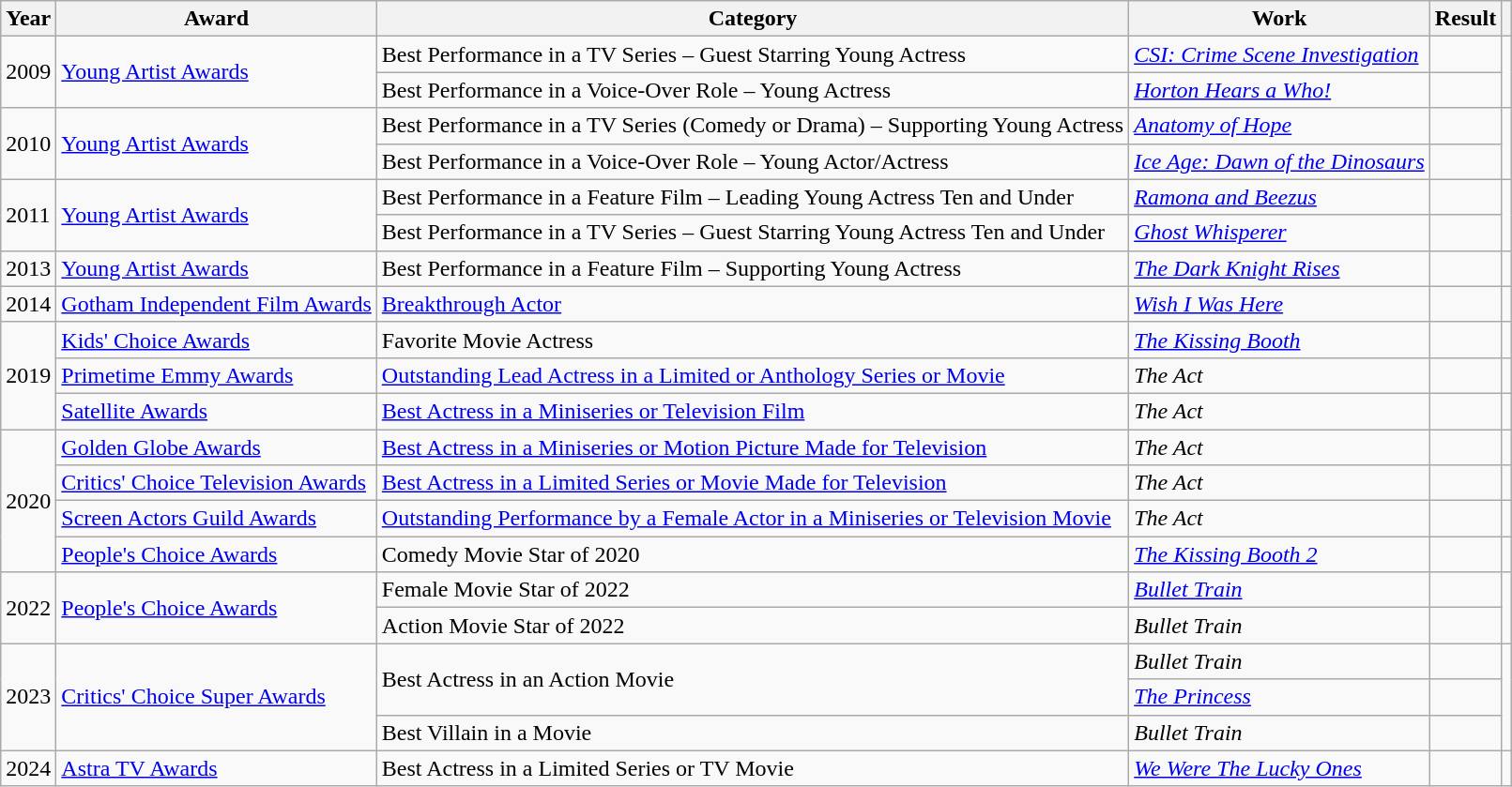<table class="wikitable sortable">
<tr>
<th>Year</th>
<th>Award</th>
<th>Category</th>
<th>Work</th>
<th>Result</th>
<th class="unsortable"></th>
</tr>
<tr>
<td rowspan="2">2009</td>
<td rowspan="2"><a href='#'>Young Artist Awards</a></td>
<td>Best Performance in a TV Series – Guest Starring Young Actress</td>
<td><em><a href='#'>CSI: Crime Scene Investigation</a></em></td>
<td></td>
<td style="text-align:center;" rowspan="2"></td>
</tr>
<tr>
<td>Best Performance in a Voice-Over Role – Young Actress</td>
<td><em><a href='#'>Horton Hears a Who!</a></em></td>
<td></td>
</tr>
<tr>
<td rowspan="2">2010</td>
<td rowspan="2"><a href='#'>Young Artist Awards</a></td>
<td>Best Performance in a TV Series (Comedy or Drama) – Supporting Young Actress</td>
<td><em><a href='#'>Anatomy of Hope</a></em></td>
<td></td>
<td style="text-align:center;" rowspan="2"></td>
</tr>
<tr>
<td>Best Performance in a Voice-Over Role – Young Actor/Actress</td>
<td><em><a href='#'>Ice Age: Dawn of the Dinosaurs</a></em></td>
<td></td>
</tr>
<tr>
<td rowspan="2">2011</td>
<td rowspan="2"><a href='#'>Young Artist Awards</a></td>
<td>Best Performance in a Feature Film – Leading Young Actress Ten and Under</td>
<td><em><a href='#'>Ramona and Beezus</a></em></td>
<td></td>
<td style="text-align:center;" rowspan="2"></td>
</tr>
<tr>
<td>Best Performance in a TV Series – Guest Starring Young Actress Ten and Under</td>
<td><em><a href='#'>Ghost Whisperer</a></em></td>
<td></td>
</tr>
<tr>
<td>2013</td>
<td><a href='#'>Young Artist Awards</a></td>
<td>Best Performance in a Feature Film – Supporting Young Actress</td>
<td data-sort-value="Dark Knight Rises, The"><em><a href='#'>The Dark Knight Rises</a></em></td>
<td></td>
<td style="text-align:center;"></td>
</tr>
<tr>
<td>2014</td>
<td><a href='#'>Gotham Independent Film Awards</a></td>
<td><a href='#'>Breakthrough Actor</a></td>
<td><em><a href='#'>Wish I Was Here</a></em></td>
<td></td>
<td style="text-align:center;"></td>
</tr>
<tr>
<td rowspan="3">2019</td>
<td><a href='#'>Kids' Choice Awards</a></td>
<td>Favorite Movie Actress</td>
<td data-sort-value="Kissing Booth, The"><em><a href='#'>The Kissing Booth</a></em></td>
<td></td>
<td style="text-align:center;"></td>
</tr>
<tr>
<td><a href='#'>Primetime Emmy Awards</a></td>
<td><a href='#'>Outstanding Lead Actress in a Limited or Anthology Series or Movie</a></td>
<td data-sort-value="Act, The"><em>The Act</em></td>
<td></td>
<td style="text-align:center;"></td>
</tr>
<tr>
<td><a href='#'>Satellite Awards</a></td>
<td><a href='#'>Best Actress in a Miniseries or Television Film</a></td>
<td data-sort-value="Act, The"><em>The Act</em></td>
<td></td>
<td style="text-align: center;"></td>
</tr>
<tr>
<td rowspan="4">2020</td>
<td><a href='#'>Golden Globe Awards</a></td>
<td><a href='#'>Best Actress in a Miniseries or Motion Picture Made for Television</a></td>
<td data-sort-value="Act, The"><em>The Act</em></td>
<td></td>
<td style="text-align:center;"></td>
</tr>
<tr>
<td><a href='#'>Critics' Choice Television Awards</a></td>
<td><a href='#'>Best Actress in a Limited Series or Movie Made for Television</a></td>
<td data-sort-value="Act, The"><em>The Act</em></td>
<td></td>
<td style="text-align:center;"></td>
</tr>
<tr>
<td><a href='#'>Screen Actors Guild Awards</a></td>
<td><a href='#'>Outstanding Performance by a Female Actor in a Miniseries or Television Movie</a></td>
<td data-sort-value="Act, The"><em>The Act</em></td>
<td></td>
<td style="text-align:center;"></td>
</tr>
<tr>
<td><a href='#'>People's Choice Awards</a></td>
<td>Comedy Movie Star of 2020</td>
<td data-sort-value="Kissing Booth 2, The"><em><a href='#'>The Kissing Booth 2</a></em></td>
<td></td>
<td style="text-align:center;"></td>
</tr>
<tr>
<td rowspan="2">2022</td>
<td rowspan="2"><a href='#'>People's Choice Awards</a></td>
<td>Female Movie Star of 2022</td>
<td><em><a href='#'>Bullet Train</a></em></td>
<td></td>
<td style="text-align:center;" rowspan="2"></td>
</tr>
<tr>
<td>Action Movie Star of 2022</td>
<td><em>Bullet Train</em></td>
<td></td>
</tr>
<tr>
<td rowspan="3">2023</td>
<td rowspan="3"><a href='#'>Critics' Choice Super Awards</a></td>
<td rowspan="2">Best Actress in an Action Movie</td>
<td><em>Bullet Train</em></td>
<td></td>
<td style="text-align:center;" rowspan="3"></td>
</tr>
<tr>
<td data-sort-value="Princess, The"><em><a href='#'>The Princess</a></em></td>
<td></td>
</tr>
<tr>
<td>Best Villain in a Movie</td>
<td><em>Bullet Train</em></td>
<td></td>
</tr>
<tr>
<td>2024</td>
<td><a href='#'>Astra TV Awards</a></td>
<td>Best Actress in a Limited Series or TV Movie</td>
<td><em><a href='#'>We Were The Lucky Ones</a></em></td>
<td></td>
<td style="text-align:center;"></td>
</tr>
</table>
